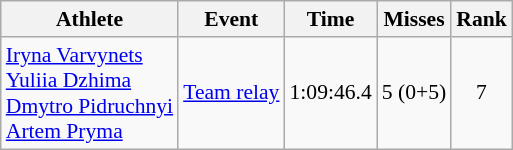<table class=wikitable style=font-size:90%>
<tr>
<th>Athlete</th>
<th>Event</th>
<th>Time</th>
<th>Misses</th>
<th>Rank</th>
</tr>
<tr align=center>
<td align=left><a href='#'>Iryna Varvynets</a><br><a href='#'>Yuliia Dzhima</a><br><a href='#'>Dmytro Pidruchnyi</a><br><a href='#'>Artem Pryma</a></td>
<td align=left><a href='#'>Team relay</a></td>
<td>1:09:46.4</td>
<td>5 (0+5)</td>
<td>7</td>
</tr>
</table>
